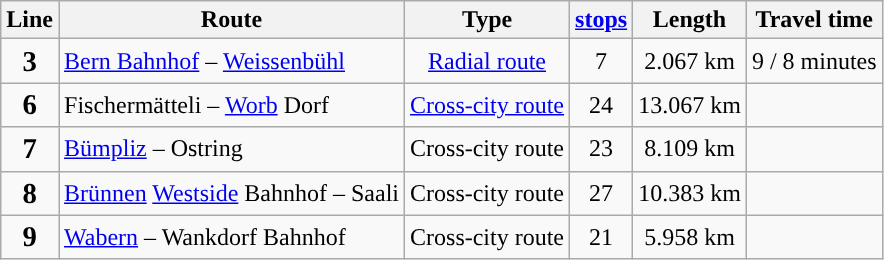<table class="wikitable">
<tr>
<th>Line</th>
<th>Route</th>
<th>Type</th>
<th><a href='#'>stops</a></th>
<th>Length</th>
<th>Travel time</th>
</tr>
<tr align="center">
<td><span><big><strong>3</strong></big></span></td>
<td align="left"><a href='#'>Bern Bahnhof</a> – <a href='#'>Weissenbühl</a></td>
<td><a href='#'>Radial route</a></td>
<td>7</td>
<td>2.067 km</td>
<td>9 / 8 minutes</td>
</tr>
<tr align="center">
<td><span><big><strong>6</strong></big></span></td>
<td align="left">Fischermätteli – <a href='#'>Worb</a> Dorf</td>
<td><a href='#'>Cross-city route</a></td>
<td>24</td>
<td>13.067 km</td>
<td></td>
</tr>
<tr align="center">
<td><span><big><strong>7</strong></big></span></td>
<td align="left"><a href='#'>Bümpliz</a> – Ostring</td>
<td>Cross-city route</td>
<td>23</td>
<td>8.109 km</td>
<td></td>
</tr>
<tr align="center">
<td><span><big><strong>8</strong></big></span></td>
<td align="left"><a href='#'>Brünnen</a> <a href='#'>Westside</a> Bahnhof – Saali</td>
<td>Cross-city route</td>
<td>27</td>
<td>10.383 km</td>
<td></td>
</tr>
<tr align="center">
<td><span><big><strong>9</strong></big></span></td>
<td align="left"><a href='#'>Wabern</a> – Wankdorf Bahnhof</td>
<td>Cross-city route</td>
<td>21</td>
<td>5.958 km</td>
<td></td>
</tr>
</table>
